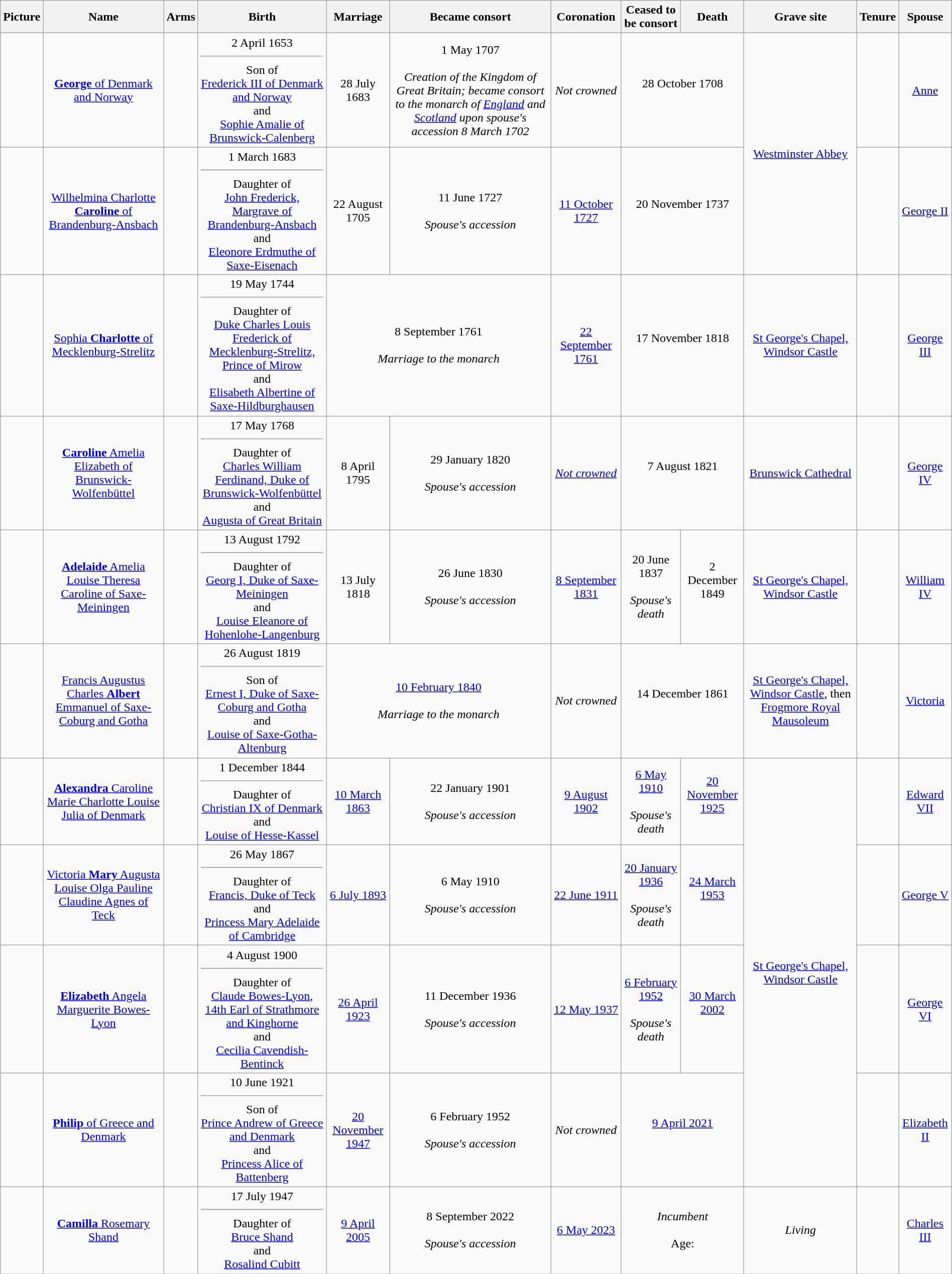<table width=100% class="wikitable sortable" style="text-align:center">
<tr>
<th class="unsortable">Picture</th>
<th class="unsortable">Name</th>
<th class="unsortable">Arms</th>
<th class="unsortable">Birth</th>
<th>Marriage</th>
<th class="unsortable">Became consort</th>
<th class="unsortable">Coronation</th>
<th class="unsortable">Ceased to be consort</th>
<th class="unsortable">Death</th>
<th class="unsortable">Grave site</th>
<th>Tenure</th>
<th class="unsortable">Spouse</th>
</tr>
<tr>
<td></td>
<td><a href='#'><strong>George</strong> of Denmark and Norway</a></td>
<td></td>
<td>2 April 1653<hr>Son of<br><a href='#'>Frederick III of Denmark and Norway</a><br> and<br><a href='#'>Sophie Amalie of Brunswick-Calenberg</a></td>
<td>28 July 1683</td>
<td>1 May 1707<br><br><em>Creation of the Kingdom of Great Britain; became consort to the monarch of <a href='#'>England</a> and <a href='#'>Scotland</a> upon spouse's accession 8 March 1702</em></td>
<td><em>Not crowned</em></td>
<td colspan="2">28 October 1708<br><br></td>
<td rowspan="2"><a href='#'>Westminster Abbey</a></td>
<td></td>
<td><a href='#'>Anne</a></td>
</tr>
<tr>
<td></td>
<td><a href='#'>Wilhelmina Charlotte <strong>Caroline</strong> of Brandenburg-Ansbach</a></td>
<td></td>
<td>1 March 1683<hr>Daughter of<br><a href='#'>John Frederick, Margrave of Brandenburg-Ansbach</a><br>and<br><a href='#'>Eleonore Erdmuthe of Saxe-Eisenach</a></td>
<td>22 August 1705</td>
<td>11 June 1727<br><br><em>Spouse's accession</em></td>
<td><a href='#'>11 October 1727</a></td>
<td colspan="2">20 November 1737<br><br></td>
<td></td>
<td><a href='#'>George II</a></td>
</tr>
<tr>
<td></td>
<td><a href='#'>Sophia <strong>Charlotte</strong> of Mecklenburg-Strelitz</a></td>
<td><br><br></td>
<td>19 May 1744<hr>Daughter of<br><a href='#'>Duke Charles Louis Frederick of Mecklenburg-Strelitz, Prince of Mirow</a><br>and<br><a href='#'>Elisabeth Albertine of Saxe-Hildburghausen</a></td>
<td colspan="2">8 September 1761<br><br><em>Marriage to the monarch</em></td>
<td><a href='#'>22 September 1761</a></td>
<td colspan="2">17 November 1818<br><br></td>
<td><a href='#'>St George's Chapel, Windsor Castle</a></td>
<td></td>
<td><a href='#'>George III</a></td>
</tr>
<tr>
<td></td>
<td><a href='#'><strong>Caroline</strong> Amelia Elizabeth of Brunswick-Wolfenbüttel</a></td>
<td></td>
<td>17 May 1768<hr>Daughter of<br><a href='#'>Charles William Ferdinand, Duke of Brunswick-Wolfenbüttel</a><br>and<br><a href='#'>Augusta of Great Britain</a></td>
<td>8 April 1795</td>
<td>29 January 1820<br><br><em>Spouse's accession</em></td>
<td><em><a href='#'>Not crowned</a></em></td>
<td colspan="2">7 August 1821<br><br></td>
<td><a href='#'>Brunswick Cathedral</a></td>
<td></td>
<td><a href='#'>George IV</a></td>
</tr>
<tr>
<td></td>
<td><a href='#'><strong>Adelaide</strong> Amelia Louise Theresa Caroline of Saxe-Meiningen</a></td>
<td></td>
<td>13 August 1792<hr>Daughter of<br><a href='#'>Georg I, Duke of Saxe-Meiningen</a><br>and<br><a href='#'>Louise Eleanore of Hohenlohe-Langenburg</a></td>
<td>13 July 1818</td>
<td>26 June 1830<br><br><em>Spouse's accession</em></td>
<td><a href='#'>8 September 1831</a></td>
<td>20 June 1837<br><br><em>Spouse's death</em></td>
<td>2 December 1849<br><br></td>
<td><a href='#'>St George's Chapel, Windsor Castle</a></td>
<td></td>
<td><a href='#'>William IV</a></td>
</tr>
<tr>
<td></td>
<td><a href='#'>Francis Augustus Charles <strong>Albert</strong> Emmanuel of Saxe-Coburg and Gotha</a></td>
<td></td>
<td>26 August 1819<hr>Son of<br><a href='#'>Ernest I, Duke of Saxe-Coburg and Gotha</a><br>and<br><a href='#'>Louise of Saxe-Gotha-Altenburg</a></td>
<td colspan="2"><a href='#'>10 February 1840</a><br><br><em>Marriage to the monarch</em></td>
<td><em>Not crowned</em></td>
<td colspan="2">14 December 1861<br><br></td>
<td><a href='#'>St George's Chapel, Windsor Castle</a>, then <a href='#'>Frogmore Royal Mausoleum</a></td>
<td></td>
<td><a href='#'>Victoria</a></td>
</tr>
<tr>
<td></td>
<td><a href='#'><strong>Alexandra</strong> Caroline Marie Charlotte Louise Julia of Denmark</a></td>
<td></td>
<td>1 December 1844<hr>Daughter of<br><a href='#'>Christian IX of Denmark</a><br>and<br><a href='#'>Louise of Hesse-Kassel</a></td>
<td><a href='#'>10 March 1863</a></td>
<td>22 January 1901<br><br><em>Spouse's accession</em></td>
<td><a href='#'>9 August 1902</a></td>
<td><a href='#'>6 May 1910</a><br><br><em>Spouse's death</em></td>
<td><a href='#'>20 November 1925</a><br><br></td>
<td rowspan="4"><a href='#'>St George's Chapel, Windsor Castle</a></td>
<td></td>
<td><a href='#'>Edward VII</a></td>
</tr>
<tr>
<td></td>
<td><a href='#'>Victoria <strong>Mary</strong> Augusta Louise Olga Pauline Claudine Agnes of Teck</a></td>
<td></td>
<td>26 May 1867<hr>Daughter of<br><a href='#'>Francis, Duke of Teck</a><br>and<br><a href='#'>Princess Mary Adelaide of Cambridge</a></td>
<td><a href='#'>6 July 1893</a></td>
<td>6 May 1910<br><br><em>Spouse's accession</em></td>
<td><a href='#'>22 June 1911</a></td>
<td><a href='#'>20 January 1936</a><br><br><em>Spouse's death</em></td>
<td><a href='#'>24 March 1953</a><br><br></td>
<td></td>
<td><a href='#'>George V</a></td>
</tr>
<tr>
<td></td>
<td><a href='#'><strong>Elizabeth</strong> Angela Marguerite Bowes-Lyon</a></td>
<td></td>
<td>4 August 1900<hr>Daughter of<br><a href='#'>Claude Bowes-Lyon, 14th Earl of Strathmore and Kinghorne</a><br>and<br><a href='#'>Cecilia Cavendish-Bentinck</a></td>
<td><a href='#'>26 April 1923</a></td>
<td>11 December 1936<br><br><em>Spouse's accession</em></td>
<td><a href='#'>12 May 1937</a></td>
<td><a href='#'>6 February 1952</a><br><br><em>Spouse's death</em></td>
<td><a href='#'>30 March 2002</a><br><br></td>
<td></td>
<td><a href='#'>George VI</a></td>
</tr>
<tr>
<td></td>
<td><a href='#'><strong>Philip</strong> of Greece and Denmark</a></td>
<td></td>
<td>10 June 1921<hr>Son of<br><a href='#'>Prince Andrew of Greece and Denmark</a><br>and<br><a href='#'>Princess Alice of Battenberg</a></td>
<td><a href='#'>20 November 1947</a></td>
<td>6 February 1952<br><br><em>Spouse's accession</em></td>
<td><em>Not crowned</em></td>
<td colspan="2"><a href='#'>9 April 2021</a><br><br></td>
<td></td>
<td><a href='#'>Elizabeth II</a></td>
</tr>
<tr>
<td></td>
<td><a href='#'><strong>Camilla</strong> Rosemary Shand</a></td>
<td></td>
<td>17 July 1947<hr>Daughter of<br><a href='#'>Bruce Shand</a><br>and<br><a href='#'>Rosalind Cubitt</a></td>
<td><a href='#'>9 April 2005</a></td>
<td>8 September 2022<br><br><em>Spouse's accession</em></td>
<td><a href='#'>6 May 2023</a></td>
<td colspan="2"><em>Incumbent<br><br></em> Age: </td>
<td><em>Living</em></td>
<td></td>
<td><a href='#'>Charles III</a></td>
</tr>
</table>
